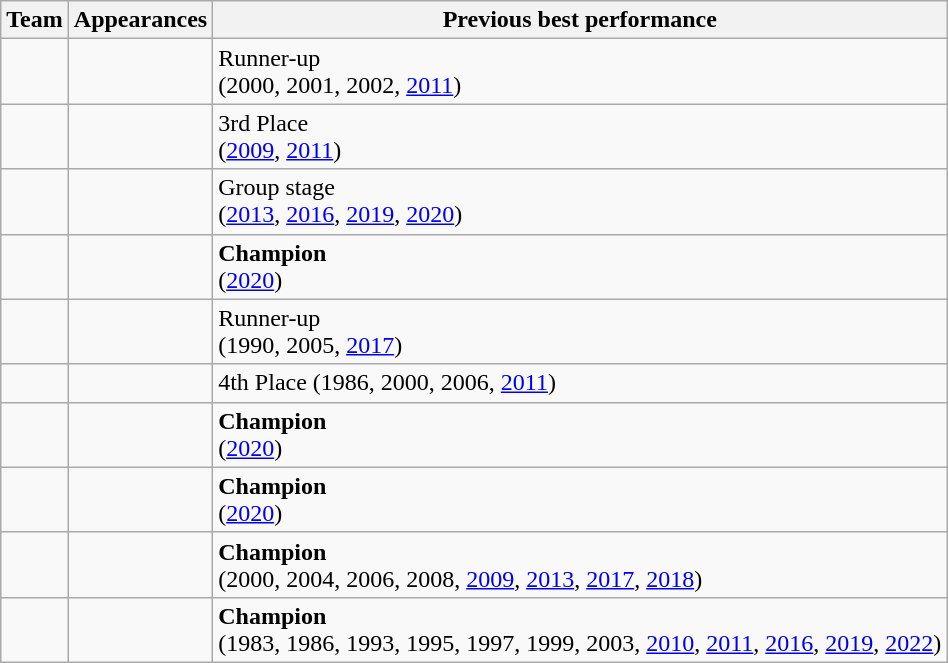<table class="wikitable sortable" style="text-align: left;">
<tr>
<th>Team</th>
<th>Appearances</th>
<th>Previous best performance</th>
</tr>
<tr>
<td></td>
<td></td>
<td>Runner-up<br>(2000, 2001, 2002, <a href='#'>2011</a>)</td>
</tr>
<tr>
<td></td>
<td></td>
<td>3rd Place<br>(<a href='#'>2009</a>, <a href='#'>2011</a>)</td>
</tr>
<tr>
<td></td>
<td></td>
<td>Group stage<br>(<a href='#'>2013</a>, <a href='#'>2016</a>, <a href='#'>2019</a>, <a href='#'>2020</a>)</td>
</tr>
<tr>
<td></td>
<td></td>
<td><strong>Champion</strong><br>(<a href='#'>2020</a>)</td>
</tr>
<tr>
<td></td>
<td></td>
<td>Runner-up<br>(1990, 2005, <a href='#'>2017</a>)</td>
</tr>
<tr>
<td></td>
<td></td>
<td>4th Place (1986, 2000, 2006, <a href='#'>2011</a>)</td>
</tr>
<tr>
<td></td>
<td></td>
<td><strong>Champion</strong><br>(<a href='#'>2020</a>)</td>
</tr>
<tr>
<td></td>
<td></td>
<td><strong>Champion</strong><br>(<a href='#'>2020</a>)</td>
</tr>
<tr>
<td></td>
<td></td>
<td><strong>Champion</strong><br>(2000, 2004, 2006, 2008, <a href='#'>2009</a>, <a href='#'>2013</a>, <a href='#'>2017</a>, <a href='#'>2018</a>)</td>
</tr>
<tr>
<td></td>
<td></td>
<td><strong>Champion</strong><br>(1983, 1986, 1993, 1995, 1997, 1999, 2003, <a href='#'>2010</a>, <a href='#'>2011</a>, <a href='#'>2016</a>, <a href='#'>2019</a>, <a href='#'>2022</a>)</td>
</tr>
</table>
